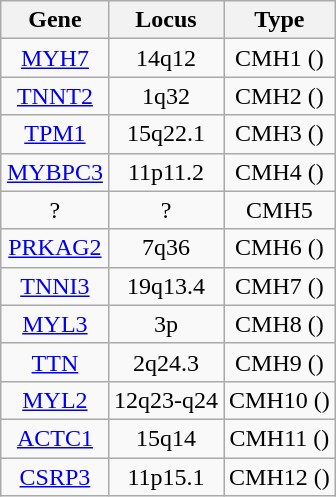<table class="wikitable" style="float: right; margin-left:15px; text-align:center">
<tr>
<th>Gene</th>
<th>Locus</th>
<th>Type</th>
</tr>
<tr>
<td><a href='#'>MYH7</a></td>
<td>14q12</td>
<td>CMH1 ()</td>
</tr>
<tr>
<td><a href='#'>TNNT2</a></td>
<td>1q32</td>
<td>CMH2 ()</td>
</tr>
<tr>
<td><a href='#'>TPM1</a></td>
<td>15q22.1</td>
<td>CMH3 ()</td>
</tr>
<tr>
<td><a href='#'>MYBPC3</a></td>
<td>11p11.2</td>
<td>CMH4 ()</td>
</tr>
<tr>
<td>?</td>
<td>?</td>
<td>CMH5</td>
</tr>
<tr>
<td><a href='#'>PRKAG2</a></td>
<td>7q36</td>
<td>CMH6 ()</td>
</tr>
<tr>
<td><a href='#'>TNNI3</a></td>
<td>19q13.4</td>
<td>CMH7 ()</td>
</tr>
<tr>
<td><a href='#'>MYL3</a></td>
<td>3p</td>
<td>CMH8 ()</td>
</tr>
<tr>
<td><a href='#'>TTN</a></td>
<td>2q24.3</td>
<td>CMH9 ()</td>
</tr>
<tr>
<td><a href='#'>MYL2</a></td>
<td>12q23-q24</td>
<td>CMH10 ()</td>
</tr>
<tr>
<td><a href='#'>ACTC1</a></td>
<td>15q14</td>
<td>CMH11 ()</td>
</tr>
<tr>
<td><a href='#'>CSRP3</a></td>
<td>11p15.1</td>
<td>CMH12 ()</td>
</tr>
</table>
